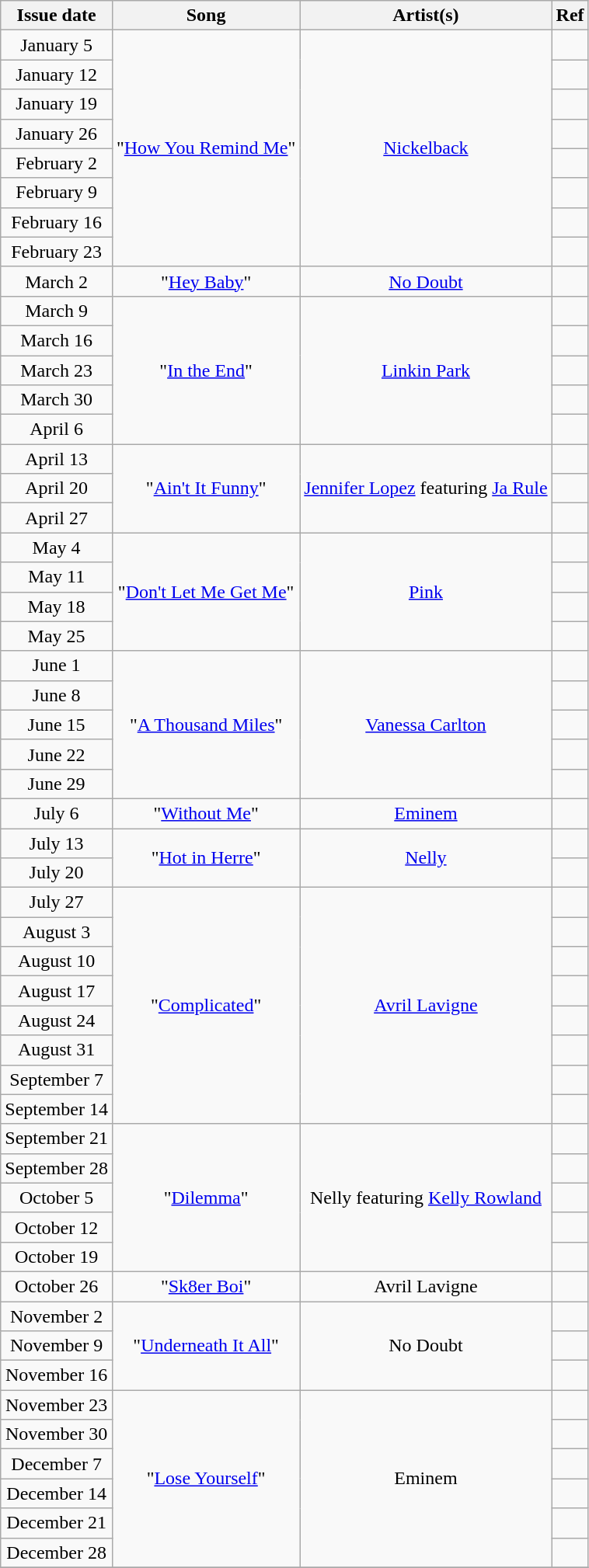<table class="wikitable" style="text-align: center;">
<tr>
<th>Issue date</th>
<th>Song</th>
<th>Artist(s)</th>
<th>Ref</th>
</tr>
<tr>
<td>January 5</td>
<td rowspan="8">"<a href='#'>How You Remind Me</a>"</td>
<td rowspan="8"><a href='#'>Nickelback</a></td>
<td></td>
</tr>
<tr>
<td>January 12</td>
<td></td>
</tr>
<tr>
<td>January 19</td>
<td></td>
</tr>
<tr>
<td>January 26</td>
<td></td>
</tr>
<tr>
<td>February 2</td>
<td></td>
</tr>
<tr>
<td>February 9</td>
<td></td>
</tr>
<tr>
<td>February 16</td>
<td></td>
</tr>
<tr>
<td>February 23</td>
<td></td>
</tr>
<tr>
<td>March 2</td>
<td>"<a href='#'>Hey Baby</a>"</td>
<td><a href='#'>No Doubt</a></td>
<td></td>
</tr>
<tr>
<td>March 9</td>
<td rowspan="5">"<a href='#'>In the End</a>"</td>
<td rowspan="5"><a href='#'>Linkin Park</a></td>
<td></td>
</tr>
<tr>
<td>March 16</td>
<td></td>
</tr>
<tr>
<td>March 23</td>
<td></td>
</tr>
<tr>
<td>March 30</td>
<td></td>
</tr>
<tr>
<td>April 6</td>
<td></td>
</tr>
<tr>
<td>April 13</td>
<td rowspan="3">"<a href='#'>Ain't It Funny</a>"</td>
<td rowspan="3"><a href='#'>Jennifer Lopez</a> featuring <a href='#'>Ja Rule</a></td>
<td></td>
</tr>
<tr>
<td>April 20</td>
<td></td>
</tr>
<tr>
<td>April 27</td>
<td></td>
</tr>
<tr>
<td>May 4</td>
<td rowspan="4">"<a href='#'>Don't Let Me Get Me</a>"</td>
<td rowspan="4"><a href='#'>Pink</a></td>
<td></td>
</tr>
<tr>
<td>May 11</td>
<td></td>
</tr>
<tr>
<td>May 18</td>
<td></td>
</tr>
<tr>
<td>May 25</td>
<td></td>
</tr>
<tr>
<td>June 1</td>
<td rowspan="5">"<a href='#'>A Thousand Miles</a>"</td>
<td rowspan="5"><a href='#'>Vanessa Carlton</a></td>
<td></td>
</tr>
<tr>
<td>June 8</td>
<td></td>
</tr>
<tr>
<td>June 15</td>
<td></td>
</tr>
<tr>
<td>June 22</td>
<td></td>
</tr>
<tr>
<td>June 29</td>
<td></td>
</tr>
<tr>
<td>July 6</td>
<td>"<a href='#'>Without Me</a>"</td>
<td><a href='#'>Eminem</a></td>
<td></td>
</tr>
<tr>
<td>July 13</td>
<td rowspan="2">"<a href='#'>Hot in Herre</a>"</td>
<td rowspan="2"><a href='#'>Nelly</a></td>
<td></td>
</tr>
<tr>
<td>July 20</td>
<td></td>
</tr>
<tr>
<td>July 27</td>
<td rowspan="8">"<a href='#'>Complicated</a>"</td>
<td rowspan="8"><a href='#'>Avril Lavigne</a></td>
<td></td>
</tr>
<tr>
<td>August 3</td>
<td></td>
</tr>
<tr>
<td>August 10</td>
<td></td>
</tr>
<tr>
<td>August 17</td>
<td></td>
</tr>
<tr>
<td>August 24</td>
<td></td>
</tr>
<tr>
<td>August 31</td>
<td></td>
</tr>
<tr>
<td>September 7</td>
<td></td>
</tr>
<tr>
<td>September 14</td>
<td></td>
</tr>
<tr>
<td>September 21</td>
<td rowspan="5">"<a href='#'>Dilemma</a>"</td>
<td rowspan="5">Nelly featuring <a href='#'>Kelly Rowland</a></td>
<td></td>
</tr>
<tr>
<td>September 28</td>
<td></td>
</tr>
<tr>
<td>October 5</td>
<td></td>
</tr>
<tr>
<td>October 12</td>
<td></td>
</tr>
<tr>
<td>October 19</td>
<td></td>
</tr>
<tr>
<td>October 26</td>
<td>"<a href='#'>Sk8er Boi</a>"</td>
<td>Avril Lavigne</td>
<td></td>
</tr>
<tr>
<td>November 2</td>
<td rowspan="3">"<a href='#'>Underneath It All</a>"</td>
<td rowspan="3">No Doubt</td>
<td></td>
</tr>
<tr>
<td>November 9</td>
<td></td>
</tr>
<tr>
<td>November 16</td>
<td></td>
</tr>
<tr>
<td>November 23</td>
<td rowspan="6">"<a href='#'>Lose Yourself</a>"</td>
<td rowspan="6">Eminem</td>
<td></td>
</tr>
<tr>
<td>November 30</td>
<td></td>
</tr>
<tr>
<td>December 7</td>
<td></td>
</tr>
<tr>
<td>December 14</td>
<td></td>
</tr>
<tr>
<td>December 21</td>
<td></td>
</tr>
<tr>
<td>December 28</td>
<td></td>
</tr>
<tr>
</tr>
</table>
